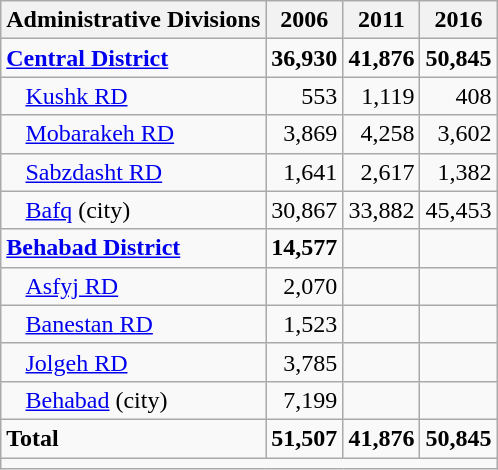<table class="wikitable">
<tr>
<th>Administrative Divisions</th>
<th>2006</th>
<th>2011</th>
<th>2016</th>
</tr>
<tr>
<td><strong><a href='#'>Central District</a></strong></td>
<td style="text-align: right;"><strong>36,930</strong></td>
<td style="text-align: right;"><strong>41,876</strong></td>
<td style="text-align: right;"><strong>50,845</strong></td>
</tr>
<tr>
<td style="padding-left: 1em;"><a href='#'>Kushk RD</a></td>
<td style="text-align: right;">553</td>
<td style="text-align: right;">1,119</td>
<td style="text-align: right;">408</td>
</tr>
<tr>
<td style="padding-left: 1em;"><a href='#'>Mobarakeh RD</a></td>
<td style="text-align: right;">3,869</td>
<td style="text-align: right;">4,258</td>
<td style="text-align: right;">3,602</td>
</tr>
<tr>
<td style="padding-left: 1em;"><a href='#'>Sabzdasht RD</a></td>
<td style="text-align: right;">1,641</td>
<td style="text-align: right;">2,617</td>
<td style="text-align: right;">1,382</td>
</tr>
<tr>
<td style="padding-left: 1em;"><a href='#'>Bafq</a> (city)</td>
<td style="text-align: right;">30,867</td>
<td style="text-align: right;">33,882</td>
<td style="text-align: right;">45,453</td>
</tr>
<tr>
<td><strong><a href='#'>Behabad District</a></strong></td>
<td style="text-align: right;"><strong>14,577</strong></td>
<td style="text-align: right;"></td>
<td style="text-align: right;"></td>
</tr>
<tr>
<td style="padding-left: 1em;"><a href='#'>Asfyj RD</a></td>
<td style="text-align: right;">2,070</td>
<td style="text-align: right;"></td>
<td style="text-align: right;"></td>
</tr>
<tr>
<td style="padding-left: 1em;"><a href='#'>Banestan RD</a></td>
<td style="text-align: right;">1,523</td>
<td style="text-align: right;"></td>
<td style="text-align: right;"></td>
</tr>
<tr>
<td style="padding-left: 1em;"><a href='#'>Jolgeh RD</a></td>
<td style="text-align: right;">3,785</td>
<td style="text-align: right;"></td>
<td style="text-align: right;"></td>
</tr>
<tr>
<td style="padding-left: 1em;"><a href='#'>Behabad</a> (city)</td>
<td style="text-align: right;">7,199</td>
<td style="text-align: right;"></td>
<td style="text-align: right;"></td>
</tr>
<tr>
<td><strong>Total</strong></td>
<td style="text-align: right;"><strong>51,507</strong></td>
<td style="text-align: right;"><strong>41,876</strong></td>
<td style="text-align: right;"><strong>50,845</strong></td>
</tr>
<tr>
<td colspan=4></td>
</tr>
</table>
